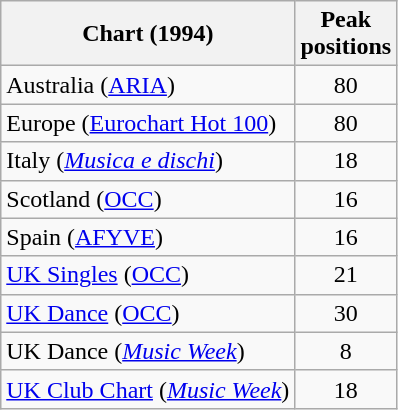<table class="wikitable sortable">
<tr>
<th>Chart (1994)</th>
<th>Peak<br>positions</th>
</tr>
<tr>
<td>Australia (<a href='#'>ARIA</a>)</td>
<td align="center">80</td>
</tr>
<tr>
<td>Europe (<a href='#'>Eurochart Hot 100</a>)</td>
<td align="center">80</td>
</tr>
<tr>
<td>Italy (<em><a href='#'>Musica e dischi</a></em>)</td>
<td align="center">18</td>
</tr>
<tr>
<td>Scotland (<a href='#'>OCC</a>)</td>
<td align="center">16</td>
</tr>
<tr>
<td>Spain (<a href='#'>AFYVE</a>)</td>
<td align="center">16</td>
</tr>
<tr>
<td><a href='#'>UK Singles</a> (<a href='#'>OCC</a>)</td>
<td align="center">21</td>
</tr>
<tr>
<td><a href='#'>UK Dance</a> (<a href='#'>OCC</a>)</td>
<td align="center">30</td>
</tr>
<tr>
<td>UK Dance (<em><a href='#'>Music Week</a></em>)</td>
<td align="center">8</td>
</tr>
<tr>
<td><a href='#'>UK Club Chart</a> (<em><a href='#'>Music Week</a></em>)</td>
<td align="center">18</td>
</tr>
</table>
